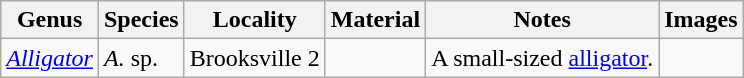<table class="wikitable" align="center">
<tr>
<th>Genus</th>
<th>Species</th>
<th>Locality</th>
<th><strong>Material</strong></th>
<th>Notes</th>
<th>Images</th>
</tr>
<tr>
<td><em><a href='#'>Alligator</a></em></td>
<td><em>A.</em> sp.</td>
<td>Brooksville 2</td>
<td></td>
<td>A small-sized <a href='#'>alligator</a>.</td>
<td></td>
</tr>
</table>
